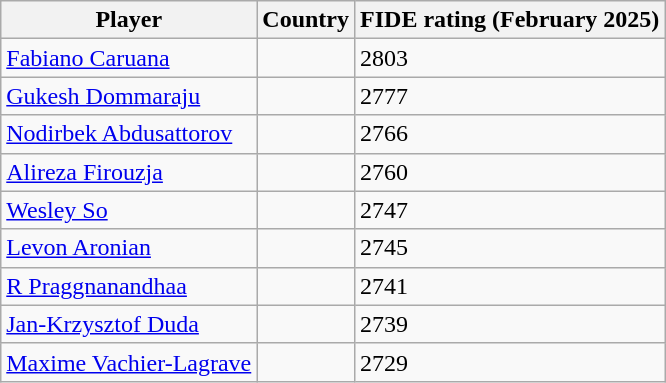<table class="wikitable sortable">
<tr>
<th>Player</th>
<th>Country</th>
<th>FIDE rating (February 2025)</th>
</tr>
<tr>
<td><a href='#'>Fabiano Caruana</a></td>
<td></td>
<td>2803</td>
</tr>
<tr>
<td><a href='#'>Gukesh Dommaraju</a></td>
<td></td>
<td>2777</td>
</tr>
<tr>
<td><a href='#'>Nodirbek Abdusattorov</a></td>
<td></td>
<td>2766</td>
</tr>
<tr>
<td><a href='#'>Alireza Firouzja</a></td>
<td></td>
<td>2760</td>
</tr>
<tr>
<td><a href='#'>Wesley So</a></td>
<td></td>
<td>2747</td>
</tr>
<tr>
<td><a href='#'>Levon Aronian</a></td>
<td></td>
<td>2745</td>
</tr>
<tr>
<td><a href='#'>R Praggnanandhaa</a></td>
<td></td>
<td>2741</td>
</tr>
<tr>
<td><a href='#'>Jan-Krzysztof Duda</a></td>
<td></td>
<td>2739</td>
</tr>
<tr>
<td><a href='#'>Maxime Vachier-Lagrave</a></td>
<td></td>
<td>2729</td>
</tr>
</table>
